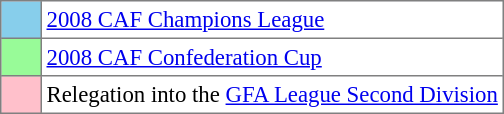<table bgcolor="#f7f8ff" cellpadding="3" cellspacing="0" border="1" style="font-size: 95%; border: gray solid 1px; border-collapse: collapse;text-align:center;">
<tr>
<td style="background: #87ceeb;" width="20"></td>
<td bgcolor="#ffffff" align="left"><a href='#'>2008 CAF Champions League</a></td>
</tr>
<tr>
<td style="background: #98fb98" width="20"></td>
<td bgcolor="#ffffff" align="left"><a href='#'>2008 CAF Confederation Cup</a></td>
</tr>
<tr>
<td style="background: #ffc0cb;" width="20"></td>
<td bgcolor="#ffffff" align="left">Relegation into the <a href='#'>GFA League Second Division</a></td>
</tr>
</table>
